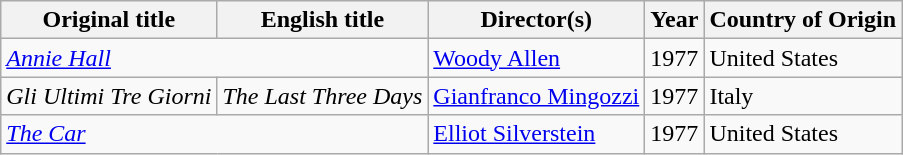<table class="wikitable sortable">
<tr>
<th>Original title</th>
<th>English title</th>
<th>Director(s)</th>
<th>Year</th>
<th>Country of Origin</th>
</tr>
<tr>
<td colspan="2"><em><a href='#'>Annie Hall</a></em></td>
<td><a href='#'>Woody Allen</a></td>
<td>1977</td>
<td>United States</td>
</tr>
<tr>
<td><em>Gli Ultimi Tre Giorni</em></td>
<td><em>The Last Three Days</em></td>
<td><a href='#'>Gianfranco Mingozzi</a></td>
<td>1977</td>
<td>Italy</td>
</tr>
<tr>
<td colspan="2"><em><a href='#'>The Car</a></em></td>
<td><a href='#'>Elliot Silverstein</a></td>
<td>1977</td>
<td>United States</td>
</tr>
</table>
